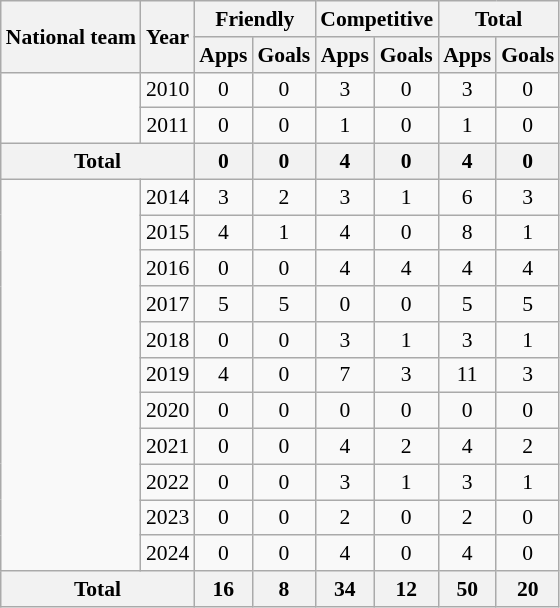<table class="wikitable" style="text-align:center; font-size:90%;">
<tr>
<th rowspan="2">National team</th>
<th rowspan="2">Year</th>
<th colspan="2">Friendly</th>
<th colspan="2">Competitive</th>
<th colspan="3">Total</th>
</tr>
<tr>
<th>Apps</th>
<th>Goals</th>
<th>Apps</th>
<th>Goals</th>
<th>Apps</th>
<th>Goals</th>
</tr>
<tr>
<td rowspan="2" align="left"></td>
<td>2010</td>
<td>0</td>
<td>0</td>
<td>3</td>
<td>0</td>
<td>3</td>
<td>0</td>
</tr>
<tr>
<td>2011</td>
<td>0</td>
<td>0</td>
<td>1</td>
<td>0</td>
<td>1</td>
<td>0</td>
</tr>
<tr>
<th colspan="2">Total</th>
<th>0</th>
<th>0</th>
<th>4</th>
<th>0</th>
<th>4</th>
<th>0</th>
</tr>
<tr>
<td rowspan="11" align="left"></td>
<td>2014</td>
<td>3</td>
<td>2</td>
<td>3</td>
<td>1</td>
<td>6</td>
<td>3</td>
</tr>
<tr>
<td>2015</td>
<td>4</td>
<td>1</td>
<td>4</td>
<td>0</td>
<td>8</td>
<td>1</td>
</tr>
<tr>
<td>2016</td>
<td>0</td>
<td>0</td>
<td>4</td>
<td>4</td>
<td>4</td>
<td>4</td>
</tr>
<tr>
<td>2017</td>
<td>5</td>
<td>5</td>
<td>0</td>
<td>0</td>
<td>5</td>
<td>5</td>
</tr>
<tr>
<td>2018</td>
<td>0</td>
<td>0</td>
<td>3</td>
<td>1</td>
<td>3</td>
<td>1</td>
</tr>
<tr>
<td>2019</td>
<td>4</td>
<td>0</td>
<td>7</td>
<td>3</td>
<td>11</td>
<td>3</td>
</tr>
<tr>
<td>2020</td>
<td>0</td>
<td>0</td>
<td>0</td>
<td>0</td>
<td>0</td>
<td>0</td>
</tr>
<tr>
<td>2021</td>
<td>0</td>
<td>0</td>
<td>4</td>
<td>2</td>
<td>4</td>
<td>2</td>
</tr>
<tr>
<td>2022</td>
<td>0</td>
<td>0</td>
<td>3</td>
<td>1</td>
<td>3</td>
<td>1</td>
</tr>
<tr>
<td>2023</td>
<td>0</td>
<td>0</td>
<td>2</td>
<td>0</td>
<td>2</td>
<td>0</td>
</tr>
<tr>
<td>2024</td>
<td>0</td>
<td>0</td>
<td>4</td>
<td>0</td>
<td>4</td>
<td>0</td>
</tr>
<tr>
<th colspan="2">Total</th>
<th>16</th>
<th>8</th>
<th>34</th>
<th>12</th>
<th>50</th>
<th>20</th>
</tr>
</table>
